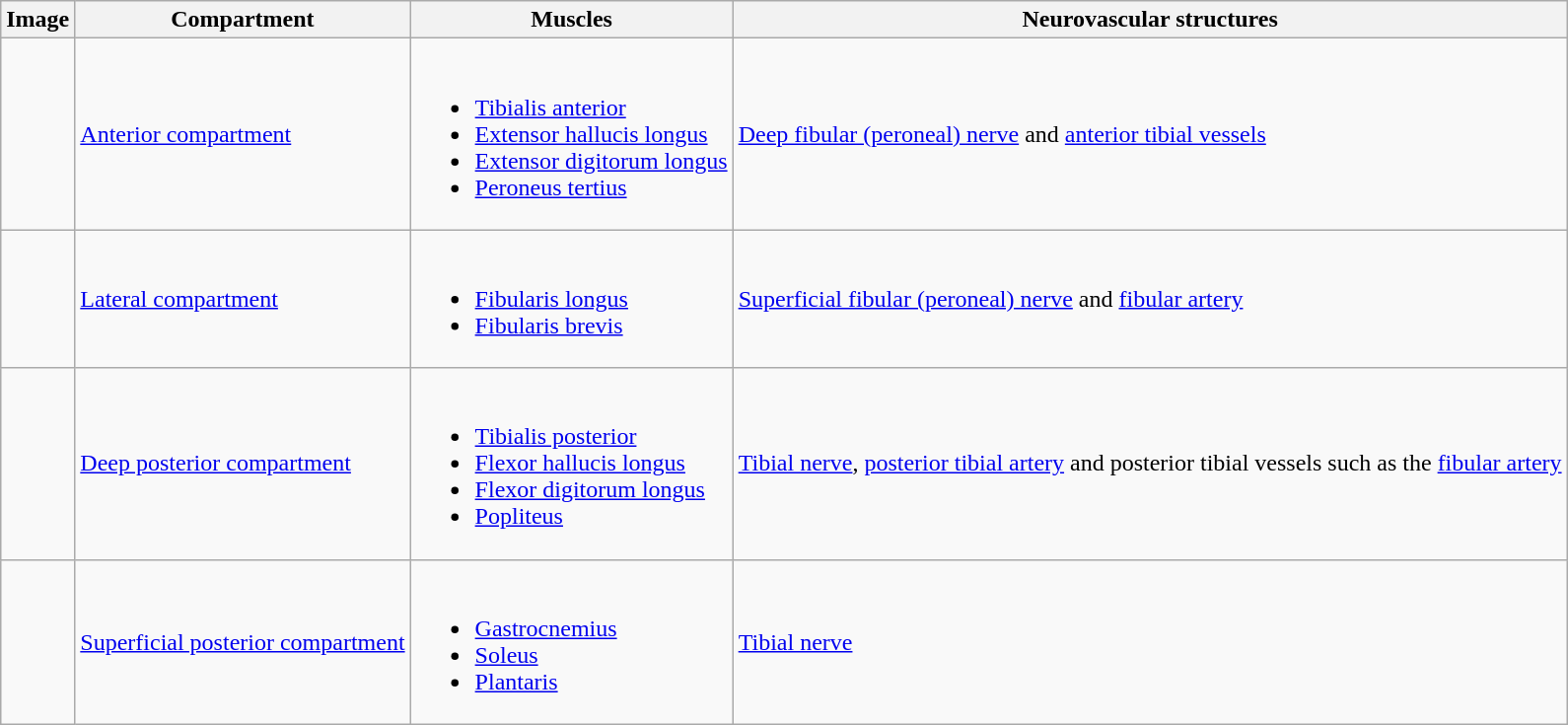<table class="wikitable">
<tr>
<th>Image</th>
<th>Compartment</th>
<th>Muscles</th>
<th>Neurovascular structures</th>
</tr>
<tr>
<td></td>
<td><a href='#'>Anterior compartment</a></td>
<td><br><ul><li><a href='#'>Tibialis anterior</a></li><li><a href='#'>Extensor hallucis longus</a></li><li><a href='#'>Extensor digitorum longus</a></li><li><a href='#'>Peroneus tertius</a></li></ul></td>
<td><a href='#'>Deep fibular (peroneal) nerve</a> and <a href='#'>anterior tibial vessels</a></td>
</tr>
<tr>
<td></td>
<td><a href='#'>Lateral compartment</a></td>
<td><br><ul><li><a href='#'>Fibularis longus</a></li><li><a href='#'>Fibularis brevis</a></li></ul></td>
<td><a href='#'>Superficial fibular (peroneal) nerve</a> and <a href='#'>fibular artery</a></td>
</tr>
<tr>
<td></td>
<td><a href='#'>Deep posterior compartment</a></td>
<td><br><ul><li><a href='#'>Tibialis posterior</a></li><li><a href='#'>Flexor hallucis longus</a></li><li><a href='#'>Flexor digitorum longus</a></li><li><a href='#'>Popliteus</a></li></ul></td>
<td><a href='#'>Tibial nerve</a>, <a href='#'>posterior tibial artery</a> and posterior tibial vessels such as the <a href='#'>fibular artery</a></td>
</tr>
<tr>
<td></td>
<td><a href='#'>Superficial posterior compartment</a></td>
<td><br><ul><li><a href='#'>Gastrocnemius</a></li><li><a href='#'>Soleus</a></li><li><a href='#'>Plantaris</a></li></ul></td>
<td><a href='#'>Tibial nerve</a></td>
</tr>
</table>
